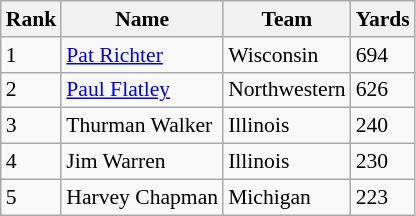<table class="wikitable" style="font-size: 90%">
<tr>
<th>Rank</th>
<th>Name</th>
<th>Team</th>
<th>Yards</th>
</tr>
<tr>
<td>1</td>
<td><a href='#'>Pat Richter</a></td>
<td>Wisconsin</td>
<td>694</td>
</tr>
<tr>
<td>2</td>
<td><a href='#'>Paul Flatley</a></td>
<td>Northwestern</td>
<td>626</td>
</tr>
<tr>
<td>3</td>
<td>Thurman Walker</td>
<td>Illinois</td>
<td>240</td>
</tr>
<tr>
<td>4</td>
<td>Jim Warren</td>
<td>Illinois</td>
<td>230</td>
</tr>
<tr>
<td>5</td>
<td>Harvey Chapman</td>
<td>Michigan</td>
<td>223</td>
</tr>
</table>
